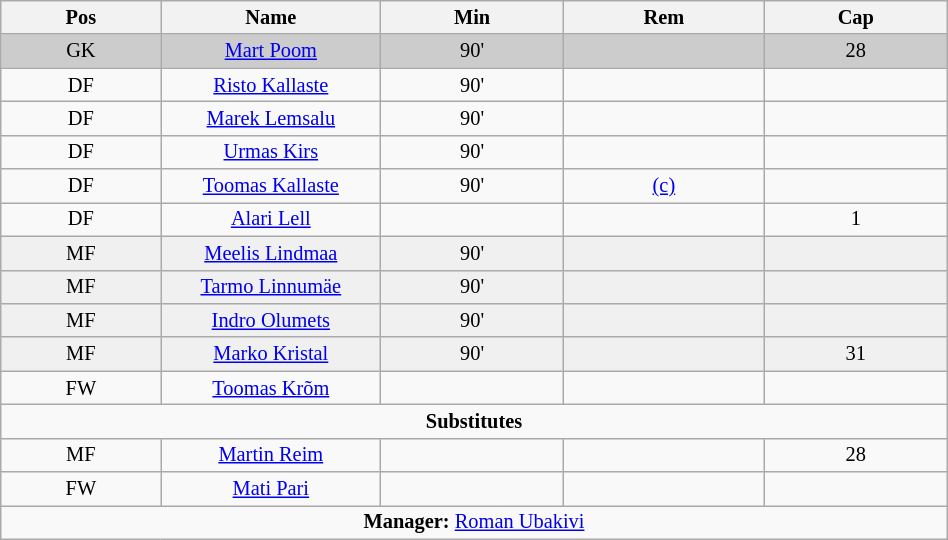<table class="wikitable collapsible collapsed" align="center" style="font-size:85%; text-align:center;" width="50%">
<tr>
<th>Pos</th>
<th width=140>Name</th>
<th>Min</th>
<th>Rem</th>
<th>Cap</th>
</tr>
<tr bgcolor="cccccc">
<td>GK</td>
<td><a href='#'>Mart Poom</a></td>
<td>90'</td>
<td></td>
<td>28</td>
</tr>
<tr>
<td>DF</td>
<td><a href='#'>Risto Kallaste</a></td>
<td>90'</td>
<td></td>
<td></td>
</tr>
<tr>
<td>DF</td>
<td><a href='#'>Marek Lemsalu</a></td>
<td>90'</td>
<td></td>
<td></td>
</tr>
<tr>
<td>DF</td>
<td><a href='#'>Urmas Kirs</a></td>
<td>90'</td>
<td></td>
<td></td>
</tr>
<tr>
<td>DF</td>
<td><a href='#'>Toomas Kallaste</a></td>
<td>90'</td>
<td><a href='#'>(c)</a></td>
<td></td>
</tr>
<tr>
<td>DF</td>
<td><a href='#'>Alari Lell</a></td>
<td></td>
<td></td>
<td>1</td>
</tr>
<tr bgcolor="#F0F0F0">
<td>MF</td>
<td><a href='#'>Meelis Lindmaa</a></td>
<td>90'</td>
<td></td>
<td></td>
</tr>
<tr bgcolor="#F0F0F0">
<td>MF</td>
<td><a href='#'>Tarmo Linnumäe</a></td>
<td>90'</td>
<td></td>
<td></td>
</tr>
<tr bgcolor="#F0F0F0">
<td>MF</td>
<td><a href='#'>Indro Olumets</a></td>
<td>90'</td>
<td></td>
<td></td>
</tr>
<tr bgcolor="#F0F0F0">
<td>MF</td>
<td><a href='#'>Marko Kristal</a></td>
<td>90'</td>
<td></td>
<td>31</td>
</tr>
<tr>
<td>FW</td>
<td><a href='#'>Toomas Krõm</a></td>
<td></td>
<td></td>
<td></td>
</tr>
<tr>
<td colspan=5 align=center><strong>Substitutes</strong></td>
</tr>
<tr>
<td>MF</td>
<td><a href='#'>Martin Reim</a></td>
<td></td>
<td></td>
<td>28</td>
</tr>
<tr>
<td>FW</td>
<td><a href='#'>Mati Pari</a></td>
<td></td>
<td></td>
<td></td>
</tr>
<tr>
<td colspan=5 align=center><strong>Manager:</strong>  <a href='#'>Roman Ubakivi</a></td>
</tr>
</table>
